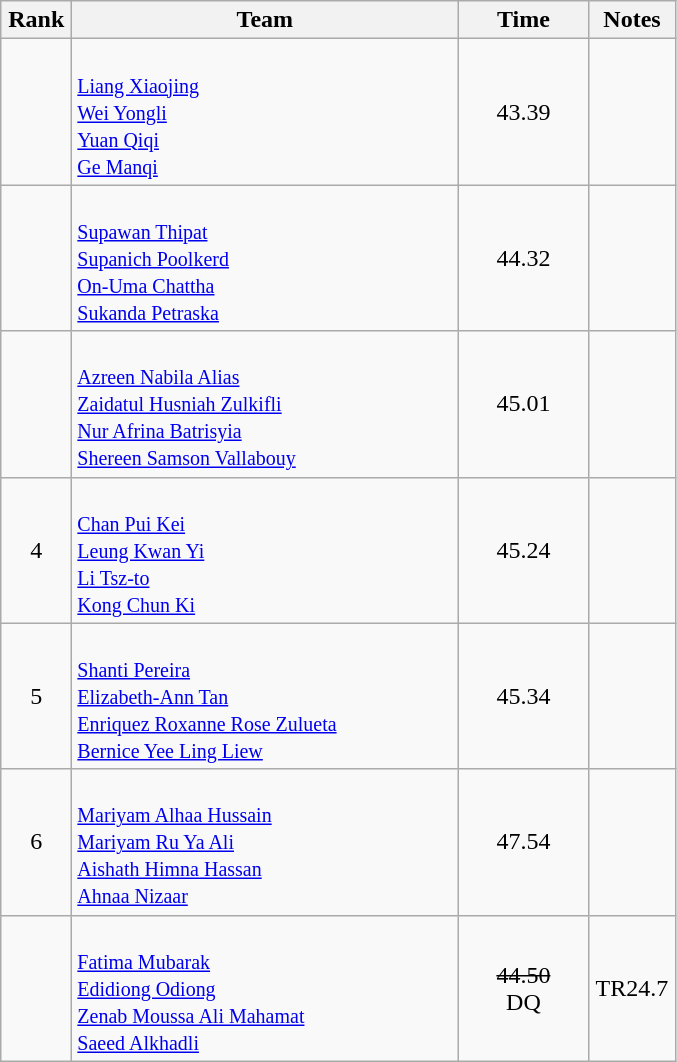<table class="wikitable" style="text-align:center">
<tr>
<th width=40>Rank</th>
<th width=250>Team</th>
<th width=80>Time</th>
<th width=50>Notes</th>
</tr>
<tr>
<td></td>
<td align=left><small><br><a href='#'>Liang Xiaojing</a><br><a href='#'>Wei Yongli</a><br><a href='#'>Yuan Qiqi</a><br><a href='#'>Ge Manqi</a></small></td>
<td>43.39</td>
<td></td>
</tr>
<tr>
<td></td>
<td align=left><small><br><a href='#'>Supawan Thipat</a><br><a href='#'>Supanich Poolkerd</a><br><a href='#'>On-Uma Chattha</a><br><a href='#'>Sukanda Petraska</a></small></td>
<td>44.32</td>
<td></td>
</tr>
<tr>
<td></td>
<td align=left><small><br><a href='#'>Azreen Nabila Alias</a><br><a href='#'>Zaidatul Husniah Zulkifli</a><br><a href='#'>Nur Afrina Batrisyia</a><br><a href='#'>Shereen Samson Vallabouy</a></small></td>
<td>45.01</td>
<td></td>
</tr>
<tr>
<td>4</td>
<td align=left><small><br><a href='#'>Chan Pui Kei</a><br><a href='#'>Leung Kwan Yi</a><br><a href='#'>Li Tsz-to</a><br><a href='#'>Kong Chun Ki</a></small></td>
<td>45.24</td>
<td></td>
</tr>
<tr>
<td>5</td>
<td align=left><small><br><a href='#'>Shanti Pereira</a><br><a href='#'>Elizabeth-Ann Tan</a><br><a href='#'>Enriquez Roxanne Rose Zulueta</a><br><a href='#'>Bernice Yee Ling Liew</a></small></td>
<td>45.34</td>
<td></td>
</tr>
<tr>
<td>6</td>
<td align=left><small><br><a href='#'>Mariyam Alhaa Hussain</a><br><a href='#'>Mariyam Ru Ya Ali</a><br><a href='#'>Aishath Himna Hassan</a><br><a href='#'>Ahnaa Nizaar</a></small></td>
<td>47.54</td>
<td></td>
</tr>
<tr>
<td></td>
<td align=left><small><br><a href='#'>Fatima Mubarak</a><br><a href='#'>Edidiong Odiong</a><br><a href='#'>Zenab Moussa Ali Mahamat</a><br><a href='#'>Saeed Alkhadli</a></small></td>
<td><s>44.50</s><br>DQ</td>
<td>TR24.7</td>
</tr>
</table>
